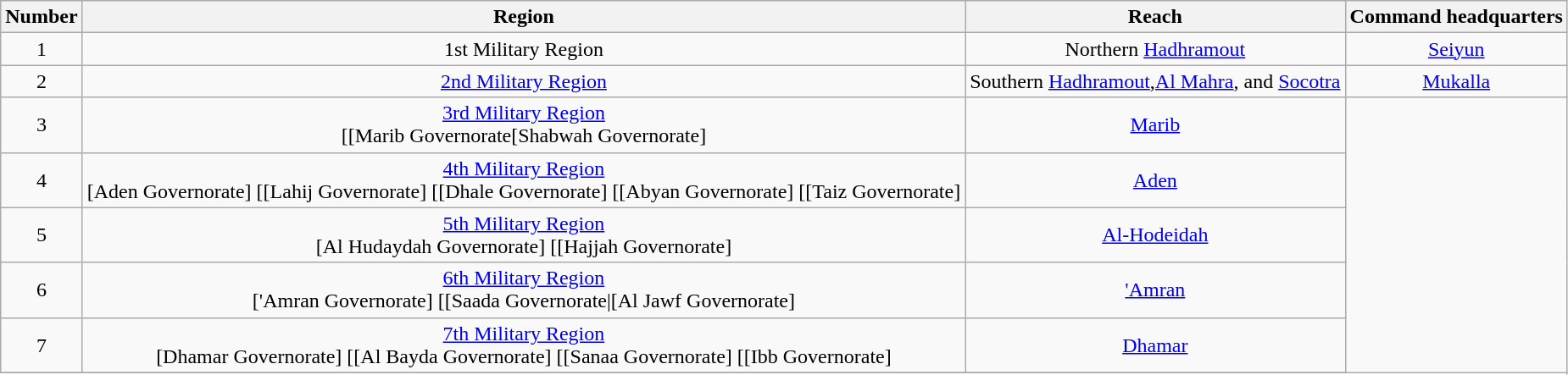<table class="wikitable sortable" style="text-align:center;">
<tr>
<th>Number</th>
<th>Region</th>
<th>Reach</th>
<th>Command headquarters</th>
</tr>
<tr>
<td>1</td>
<td>1st Military Region</td>
<td>Northern <a href='#'>Hadhramout</a></td>
<td><a href='#'>Seiyun</a></td>
</tr>
<tr>
<td>2</td>
<td><a href='#'>2nd Military Region</a></td>
<td>Southern <a href='#'>Hadhramout</a>,<a href='#'>Al Mahra</a>, and <a href='#'>Socotra</a></td>
<td><a href='#'>Mukalla</a></td>
</tr>
<tr>
<td>3</td>
<td><a href='#'>3rd Military Region</a><br>[[Marib Governorate[Shabwah Governorate]</td>
<td><a href='#'>Marib</a></td>
</tr>
<tr>
<td>4</td>
<td><a href='#'>4th Military Region</a><br>[Aden Governorate] [[Lahij Governorate] [[Dhale Governorate] [[Abyan Governorate] [[Taiz Governorate]</td>
<td><a href='#'>Aden</a></td>
</tr>
<tr>
<td>5</td>
<td><a href='#'>5th Military Region</a><br>[Al Hudaydah Governorate] [[Hajjah Governorate]</td>
<td><a href='#'>Al-Hodeidah</a></td>
</tr>
<tr>
<td>6</td>
<td><a href='#'>6th Military Region</a><br>['Amran Governorate] [[Saada Governorate|[Al Jawf Governorate]</td>
<td><a href='#'>'Amran</a></td>
</tr>
<tr>
<td>7</td>
<td><a href='#'>7th Military Region</a><br>[Dhamar Governorate] [[Al Bayda Governorate] [[Sanaa Governorate] [[Ibb Governorate]</td>
<td><a href='#'>Dhamar</a></td>
</tr>
<tr>
</tr>
</table>
